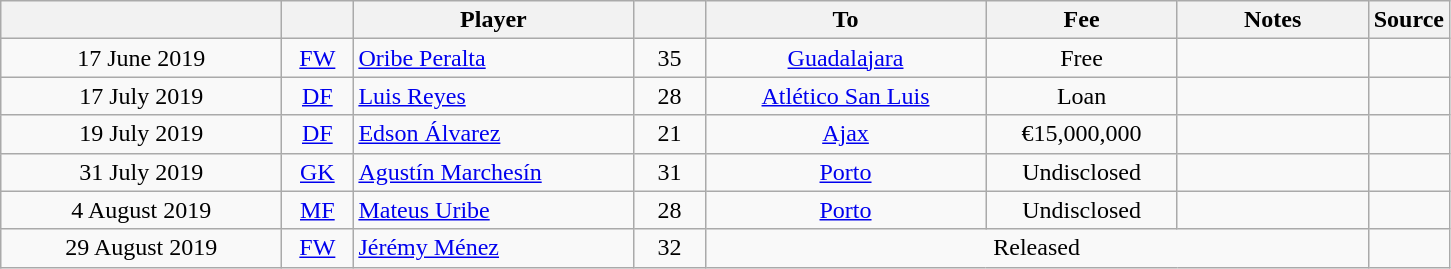<table class="wikitable sortable">
<tr>
<th style="width:180px;"><br></th>
<th style=width:40px;"></th>
<th style="width:180px;">Player</th>
<th style="width:40px;"></th>
<th style="width:180px;">To</th>
<th class="unsortable" style="width:120px;">Fee</th>
<th class="unsortable" style="width:120px;">Notes</th>
<th style="width:20px;">Source</th>
</tr>
<tr>
<td align="center">17 June 2019</td>
<td align="center"><a href='#'>FW</a></td>
<td> <a href='#'>Oribe Peralta</a></td>
<td align="center">35</td>
<td align="center"> <a href='#'>Guadalajara</a></td>
<td align="center">Free</td>
<td align="center"></td>
<td align="center"></td>
</tr>
<tr>
<td align="center">17 July 2019</td>
<td align="center"><a href='#'>DF</a></td>
<td> <a href='#'>Luis Reyes</a></td>
<td align="center">28</td>
<td align="center"> <a href='#'>Atlético San Luis</a></td>
<td align="center">Loan</td>
<td align="center"></td>
<td align="center"></td>
</tr>
<tr>
<td align="center">19 July 2019</td>
<td align="center"><a href='#'>DF</a></td>
<td> <a href='#'>Edson Álvarez</a></td>
<td align="center">21</td>
<td align="center"> <a href='#'>Ajax</a></td>
<td align="center">€15,000,000</td>
<td align="center"></td>
<td align="center"></td>
</tr>
<tr>
<td align="center">31 July 2019</td>
<td align="center"><a href='#'>GK</a></td>
<td> <a href='#'>Agustín Marchesín</a></td>
<td align="center">31</td>
<td align="center"> <a href='#'>Porto</a></td>
<td align="center">Undisclosed</td>
<td align="center"></td>
<td align="center"></td>
</tr>
<tr>
<td align="center">4 August 2019</td>
<td align="center"><a href='#'>MF</a></td>
<td> <a href='#'>Mateus Uribe</a></td>
<td align="center">28</td>
<td align="center"> <a href='#'>Porto</a></td>
<td align="center">Undisclosed</td>
<td align="center"></td>
<td align="center"></td>
</tr>
<tr>
<td align="center">29 August 2019</td>
<td align="center"><a href='#'>FW</a></td>
<td> <a href='#'>Jérémy Ménez</a></td>
<td align="center">32</td>
<td align="center" colspan="3">Released</td>
<td align="center"></td>
</tr>
</table>
